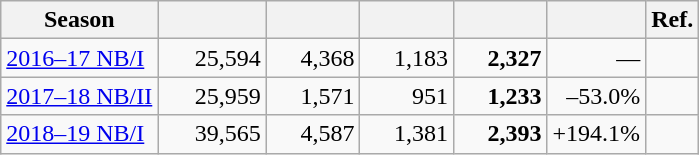<table class="wikitable" style="text-align:right">
<tr>
<th>Season</th>
<th width=65></th>
<th width=55></th>
<th width=55></th>
<th width=55></th>
<th width=55></th>
<th align=center>Ref.</th>
</tr>
<tr>
<td align=left><a href='#'>2016–17 NB/I</a></td>
<td>25,594</td>
<td>4,368</td>
<td>1,183</td>
<td><strong>2,327</strong></td>
<td>—</td>
<td></td>
</tr>
<tr>
<td align=left><a href='#'>2017–18 NB/II</a></td>
<td>25,959</td>
<td>1,571</td>
<td>951</td>
<td><strong>1,233</strong></td>
<td>–53.0%</td>
<td></td>
</tr>
<tr>
<td align=left><a href='#'>2018–19 NB/I</a></td>
<td>39,565</td>
<td>4,587</td>
<td>1,381</td>
<td><strong>2,393</strong></td>
<td>+194.1%</td>
<td></td>
</tr>
</table>
